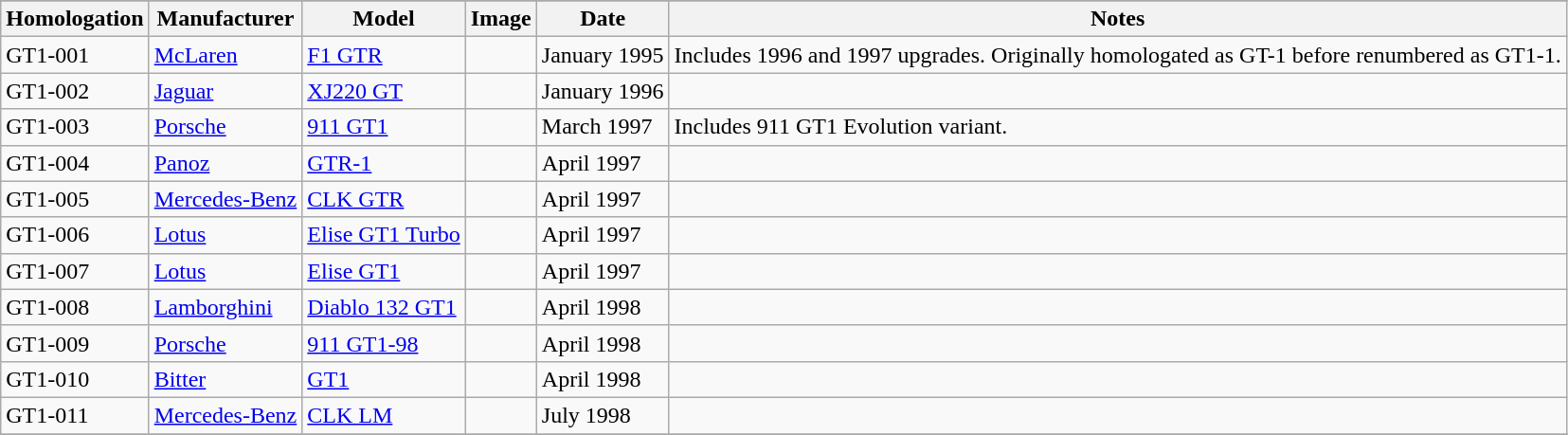<table class="wikitable sortable" style="font-size=90%, border=1px">
<tr>
</tr>
<tr>
<th>Homologation</th>
<th>Manufacturer</th>
<th>Model</th>
<th>Image</th>
<th>Date</th>
<th>Notes</th>
</tr>
<tr>
<td>GT1-001</td>
<td><a href='#'>McLaren</a></td>
<td><a href='#'>F1 GTR</a></td>
<td></td>
<td>January 1995</td>
<td>Includes 1996 and 1997 upgrades.  Originally homologated as GT-1 before renumbered as GT1-1.</td>
</tr>
<tr>
<td>GT1-002</td>
<td><a href='#'>Jaguar</a></td>
<td><a href='#'>XJ220 GT</a></td>
<td></td>
<td>January 1996</td>
<td></td>
</tr>
<tr>
<td>GT1-003</td>
<td><a href='#'>Porsche</a></td>
<td><a href='#'>911 GT1</a></td>
<td></td>
<td>March 1997</td>
<td>Includes 911 GT1 Evolution variant.</td>
</tr>
<tr>
<td>GT1-004</td>
<td><a href='#'>Panoz</a></td>
<td><a href='#'>GTR-1</a></td>
<td></td>
<td>April 1997</td>
<td></td>
</tr>
<tr>
<td>GT1-005</td>
<td><a href='#'>Mercedes-Benz</a></td>
<td><a href='#'>CLK GTR</a></td>
<td></td>
<td>April 1997</td>
<td></td>
</tr>
<tr>
<td>GT1-006</td>
<td><a href='#'>Lotus</a></td>
<td><a href='#'>Elise GT1 Turbo</a></td>
<td></td>
<td>April 1997</td>
<td></td>
</tr>
<tr>
<td>GT1-007</td>
<td><a href='#'>Lotus</a></td>
<td><a href='#'>Elise GT1</a></td>
<td></td>
<td>April 1997</td>
<td></td>
</tr>
<tr>
<td>GT1-008</td>
<td><a href='#'>Lamborghini</a></td>
<td><a href='#'>Diablo 132 GT1</a></td>
<td></td>
<td>April 1998</td>
<td></td>
</tr>
<tr>
<td>GT1-009</td>
<td><a href='#'>Porsche</a></td>
<td><a href='#'>911 GT1-98</a></td>
<td></td>
<td>April 1998</td>
<td></td>
</tr>
<tr>
<td>GT1-010</td>
<td><a href='#'>Bitter</a></td>
<td><a href='#'>GT1</a></td>
<td></td>
<td>April 1998</td>
<td></td>
</tr>
<tr>
<td>GT1-011</td>
<td><a href='#'>Mercedes-Benz</a></td>
<td><a href='#'>CLK LM</a></td>
<td></td>
<td>July 1998</td>
<td></td>
</tr>
<tr>
</tr>
</table>
